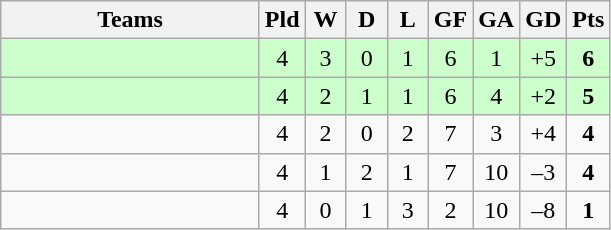<table class="wikitable" style="text-align: center;">
<tr>
<th width=165>Teams</th>
<th width=20>Pld</th>
<th width=20>W</th>
<th width=20>D</th>
<th width=20>L</th>
<th width=20>GF</th>
<th width=20>GA</th>
<th width=20>GD</th>
<th width=20>Pts</th>
</tr>
<tr align=center style="background:#ccffcc;">
<td style="text-align:left;"></td>
<td>4</td>
<td>3</td>
<td>0</td>
<td>1</td>
<td>6</td>
<td>1</td>
<td>+5</td>
<td><strong>6</strong></td>
</tr>
<tr align=center style="background:#ccffcc;">
<td style="text-align:left;"></td>
<td>4</td>
<td>2</td>
<td>1</td>
<td>1</td>
<td>6</td>
<td>4</td>
<td>+2</td>
<td><strong>5</strong></td>
</tr>
<tr align=center>
<td style="text-align:left;"></td>
<td>4</td>
<td>2</td>
<td>0</td>
<td>2</td>
<td>7</td>
<td>3</td>
<td>+4</td>
<td><strong>4</strong></td>
</tr>
<tr align=center>
<td style="text-align:left;"></td>
<td>4</td>
<td>1</td>
<td>2</td>
<td>1</td>
<td>7</td>
<td>10</td>
<td>–3</td>
<td><strong>4</strong></td>
</tr>
<tr align=center>
<td style="text-align:left;"></td>
<td>4</td>
<td>0</td>
<td>1</td>
<td>3</td>
<td>2</td>
<td>10</td>
<td>–8</td>
<td><strong>1</strong></td>
</tr>
</table>
